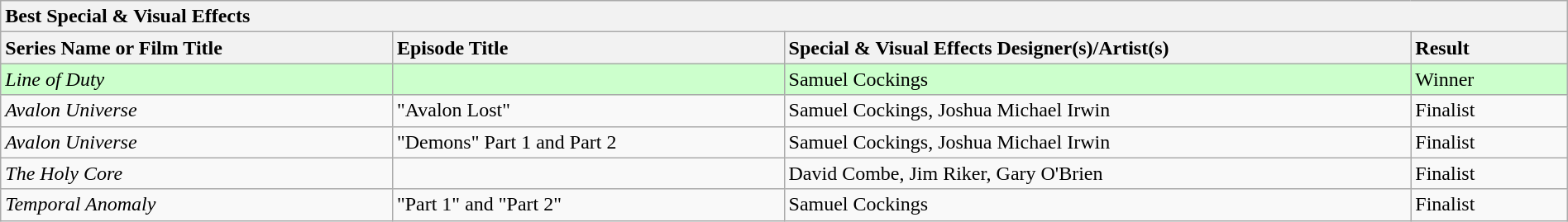<table class="wikitable" width=100%>
<tr>
<th colspan="4" ! style="text-align:left;">Best Special & Visual Effects</th>
</tr>
<tr>
<th style="text-align:left; width: 25%;"><strong>Series Name or Film Title</strong></th>
<th style="text-align:left; width: 25%;"><strong>Episode Title</strong></th>
<th style="text-align:left; width: 40%;"><strong>Special & Visual Effects Designer(s)/Artist(s)</strong></th>
<th style="text-align:left; width: 10%;"><strong>Result</strong></th>
</tr>
<tr style="background-color:#ccffcc;">
<td><em>Line of Duty</em></td>
<td></td>
<td>Samuel Cockings</td>
<td>Winner</td>
</tr>
<tr>
<td><em>Avalon Universe</em></td>
<td>"Avalon Lost"</td>
<td>Samuel Cockings, Joshua Michael Irwin</td>
<td>Finalist</td>
</tr>
<tr>
<td><em>Avalon Universe</em></td>
<td>"Demons" Part 1 and Part 2</td>
<td>Samuel Cockings, Joshua Michael Irwin</td>
<td>Finalist</td>
</tr>
<tr>
<td><em>The Holy Core</em></td>
<td></td>
<td>David Combe, Jim Riker, Gary O'Brien</td>
<td>Finalist</td>
</tr>
<tr>
<td><em>Temporal Anomaly</em></td>
<td>"Part 1" and "Part 2"</td>
<td>Samuel Cockings</td>
<td>Finalist</td>
</tr>
</table>
